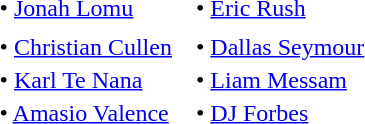<table>
<tr>
<td>• <a href='#'>Jonah Lomu</a></td>
<td>   • <a href='#'>Eric Rush</a></td>
</tr>
<tr>
<td></td>
<td></td>
</tr>
<tr>
<td>• <a href='#'>Christian Cullen</a></td>
<td>   • <a href='#'>Dallas Seymour</a></td>
</tr>
<tr>
<td>• <a href='#'>Karl Te Nana</a></td>
<td>   • <a href='#'>Liam Messam</a></td>
</tr>
<tr>
<td>• <a href='#'>Amasio Valence</a></td>
<td>   • <a href='#'>DJ Forbes</a></td>
</tr>
<tr>
<td></td>
<td></td>
</tr>
</table>
